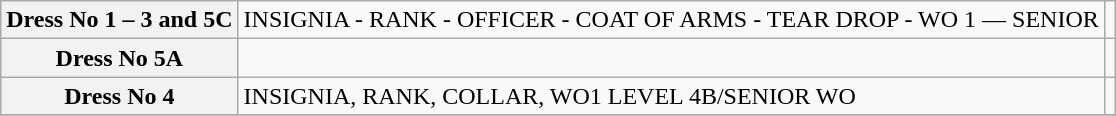<table class=wikitable style="text-align: left;">
<tr>
<th>Dress No 1 – 3 and 5C</th>
<td>INSIGNIA - RANK - OFFICER - COAT OF ARMS - TEAR DROP - WO 1 — SENIOR</td>
<td></td>
</tr>
<tr>
<th>Dress No 5A</th>
<td></td>
<td></td>
</tr>
<tr>
<th>Dress No 4</th>
<td>INSIGNIA, RANK, COLLAR, WO1 LEVEL 4B/SENIOR WO</td>
<td></td>
</tr>
<tr>
</tr>
</table>
